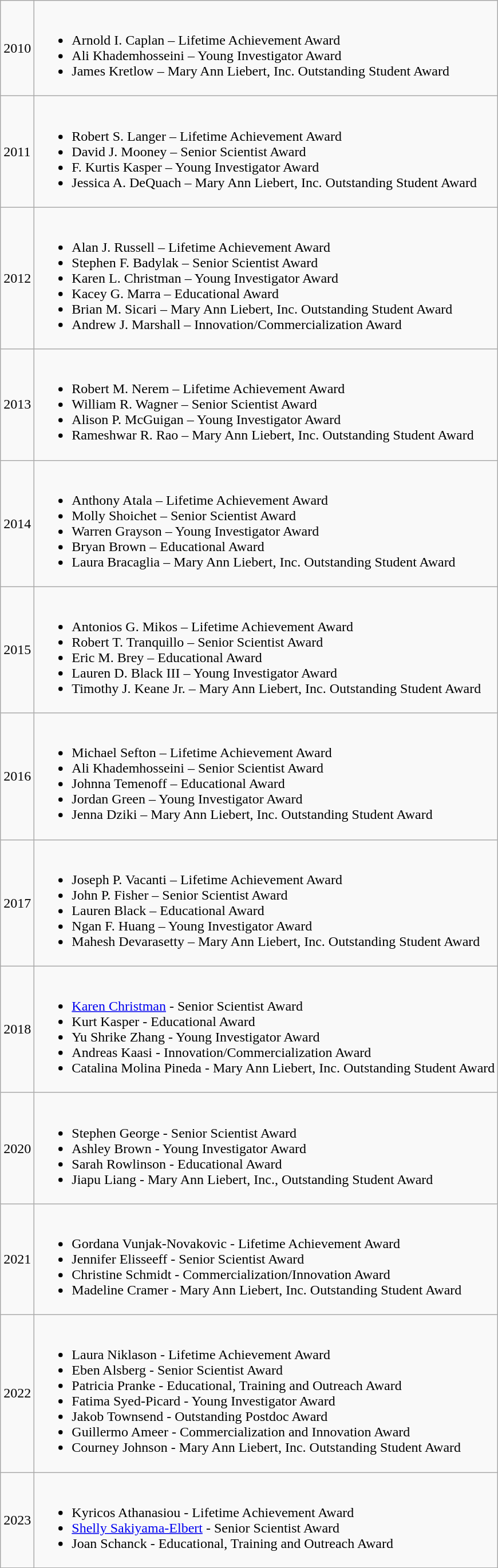<table class="wikitable">
<tr>
<td>2010</td>
<td><br><ul><li>Arnold I. Caplan – Lifetime Achievement Award</li><li>Ali Khademhosseini – Young Investigator Award</li><li>James Kretlow – Mary Ann Liebert, Inc. Outstanding Student Award</li></ul></td>
</tr>
<tr>
<td>2011</td>
<td><br><ul><li>Robert S. Langer – Lifetime Achievement Award</li><li>David J. Mooney – Senior Scientist Award</li><li>F. Kurtis Kasper – Young Investigator Award</li><li>Jessica A. DeQuach – Mary Ann Liebert, Inc. Outstanding Student Award</li></ul></td>
</tr>
<tr>
<td>2012</td>
<td><br><ul><li>Alan J. Russell – Lifetime Achievement Award</li><li>Stephen F. Badylak – Senior Scientist Award</li><li>Karen L. Christman – Young Investigator Award</li><li>Kacey G. Marra – Educational Award</li><li>Brian M. Sicari – Mary Ann Liebert, Inc. Outstanding Student Award</li><li>Andrew J. Marshall – Innovation/Commercialization Award</li></ul></td>
</tr>
<tr>
<td>2013</td>
<td><br><ul><li>Robert M. Nerem – Lifetime Achievement Award</li><li>William R. Wagner – Senior Scientist Award</li><li>Alison P. McGuigan – Young Investigator Award</li><li>Rameshwar R. Rao – Mary Ann Liebert, Inc. Outstanding Student Award</li></ul></td>
</tr>
<tr>
<td>2014</td>
<td><br><ul><li>Anthony Atala – Lifetime Achievement Award</li><li>Molly Shoichet – Senior Scientist Award</li><li>Warren Grayson – Young Investigator Award</li><li>Bryan Brown – Educational Award</li><li>Laura Bracaglia – Mary Ann Liebert, Inc. Outstanding Student Award</li></ul></td>
</tr>
<tr>
<td>2015</td>
<td><br><ul><li>Antonios G. Mikos – Lifetime Achievement Award</li><li>Robert T. Tranquillo – Senior Scientist Award</li><li>Eric M. Brey – Educational Award</li><li>Lauren D. Black III – Young Investigator Award</li><li>Timothy J. Keane Jr. – Mary Ann Liebert, Inc. Outstanding Student Award</li></ul></td>
</tr>
<tr>
<td>2016</td>
<td><br><ul><li>Michael Sefton – Lifetime Achievement Award</li><li>Ali Khademhosseini – Senior Scientist Award</li><li>Johnna Temenoff – Educational Award</li><li>Jordan Green – Young Investigator Award</li><li>Jenna Dziki – Mary Ann Liebert, Inc. Outstanding Student Award</li></ul></td>
</tr>
<tr>
<td>2017</td>
<td><br><ul><li>Joseph P. Vacanti – Lifetime Achievement Award</li><li>John P. Fisher – Senior Scientist Award</li><li>Lauren Black – Educational Award</li><li>Ngan F. Huang – Young Investigator Award</li><li>Mahesh Devarasetty – Mary Ann Liebert, Inc. Outstanding Student Award</li></ul></td>
</tr>
<tr>
<td>2018</td>
<td><br><ul><li><a href='#'>Karen Christman</a> - Senior Scientist Award</li><li>Kurt Kasper - Educational Award</li><li>Yu Shrike Zhang - Young Investigator Award</li><li>Andreas Kaasi - Innovation/Commercialization Award</li><li>Catalina Molina Pineda - Mary Ann Liebert, Inc. Outstanding Student Award</li></ul></td>
</tr>
<tr>
<td>2020</td>
<td><br><ul><li>Stephen George - Senior Scientist Award</li><li>Ashley Brown - Young Investigator Award</li><li>Sarah Rowlinson - Educational Award</li><li>Jiapu Liang - Mary Ann Liebert, Inc., Outstanding Student Award</li></ul></td>
</tr>
<tr>
<td>2021</td>
<td><br><ul><li>Gordana Vunjak-Novakovic - Lifetime Achievement Award</li><li>Jennifer Elisseeff - Senior Scientist Award</li><li>Christine Schmidt - Commercialization/Innovation Award</li><li>Madeline Cramer - Mary Ann Liebert, Inc. Outstanding Student Award</li></ul></td>
</tr>
<tr>
<td>2022</td>
<td><br><ul><li>Laura Niklason - Lifetime Achievement Award</li><li>Eben Alsberg - Senior Scientist Award</li><li>Patricia Pranke - Educational, Training and Outreach Award</li><li>Fatima Syed-Picard - Young Investigator Award</li><li>Jakob Townsend - Outstanding Postdoc Award</li><li>Guillermo Ameer - Commercialization and Innovation Award</li><li>Courney Johnson - Mary Ann Liebert, Inc. Outstanding Student Award</li></ul></td>
</tr>
<tr>
<td>2023</td>
<td><br><ul><li>Kyricos Athanasiou - Lifetime Achievement Award</li><li><a href='#'>Shelly Sakiyama-Elbert</a> - Senior Scientist Award</li><li>Joan Schanck - Educational, Training and Outreach Award</li></ul></td>
</tr>
</table>
